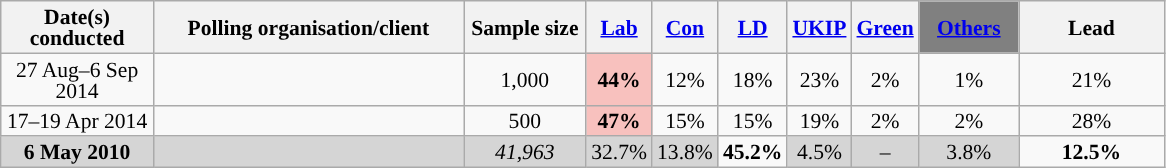<table class="wikitable sortable" style="text-align:center;font-size:90%;line-height:14px">
<tr>
<th ! style="width:95px;">Date(s)<br>conducted</th>
<th style="width:200px;">Polling organisation/client</th>
<th class="unsortable" style="width:75px;">Sample size</th>
<th class="unsortable" style="background:"><a href='#'><span>Lab</span></a></th>
<th class="unsortable" style="background:"><a href='#'><span>Con</span></a></th>
<th class="unsortable" style="background:"><a href='#'><span>LD</span></a></th>
<th class="unsortable" style="background:"><a href='#'><span>UKIP</span></a></th>
<th class="unsortable" style="background:"><a href='#'><span>Green</span></a></th>
<th class="unsortable" style="background:gray; width:60px;"><a href='#'><span>Others</span></a></th>
<th class="unsortable" style="width:90px;">Lead</th>
</tr>
<tr>
<td>27 Aug–6 Sep 2014</td>
<td></td>
<td>1,000</td>
<td style="background:#F8C1BE"><strong>44%</strong></td>
<td>12%</td>
<td>18%</td>
<td>23%</td>
<td>2%</td>
<td>1%</td>
<td style="background:">21%</td>
</tr>
<tr>
<td>17–19 Apr 2014</td>
<td></td>
<td>500</td>
<td style="background:#F8C1BE"><strong>47%</strong></td>
<td>15%</td>
<td>15%</td>
<td>19%</td>
<td>2%</td>
<td>2%</td>
<td style="background:">28%</td>
</tr>
<tr>
<td style="background:#D5D5D5"><strong>6 May 2010</strong></td>
<td style="background:#D5D5D5"></td>
<td style="background:#D5D5D5"><em>41,963</em></td>
<td style="background:#D5D5D5">32.7%</td>
<td style="background:#D5D5D5">13.8%</td>
<td style="background:"><strong>45.2%</strong></td>
<td style="background:#D5D5D5">4.5%</td>
<td style="background:#D5D5D5">–</td>
<td style="background:#D5D5D5">3.8%</td>
<td style="background:"><strong>12.5% </strong></td>
</tr>
</table>
